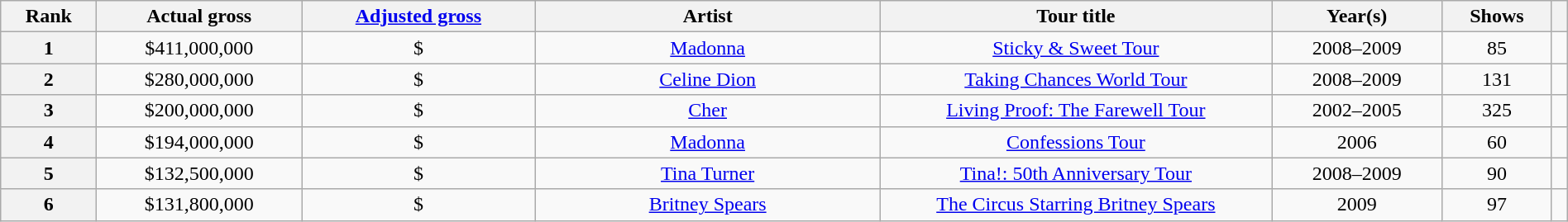<table class="wikitable sortable plainrowheaders" style="text-align:center;" width=100%>
<tr>
<th class="unsortable">Rank</th>
<th>Actual gross</th>
<th><a href='#'>Adjusted gross</a> <br></th>
<th width=22%>Artist</th>
<th width=25%>Tour title</th>
<th>Year(s)</th>
<th>Shows</th>
<th class="unsortable"></th>
</tr>
<tr>
<th>1</th>
<td>$411,000,000</td>
<td>$</td>
<td><a href='#'>Madonna</a></td>
<td><a href='#'>Sticky & Sweet Tour</a></td>
<td>2008–2009</td>
<td>85</td>
<td></td>
</tr>
<tr>
<th>2</th>
<td>$280,000,000</td>
<td>$</td>
<td><a href='#'>Celine Dion</a></td>
<td><a href='#'>Taking Chances World Tour</a></td>
<td>2008–2009</td>
<td>131</td>
<td></td>
</tr>
<tr>
<th>3</th>
<td>$200,000,000</td>
<td>$</td>
<td><a href='#'>Cher</a></td>
<td><a href='#'>Living Proof: The Farewell Tour</a></td>
<td>2002–2005</td>
<td>325</td>
<td></td>
</tr>
<tr>
<th>4</th>
<td>$194,000,000</td>
<td>$</td>
<td><a href='#'>Madonna</a></td>
<td><a href='#'>Confessions Tour</a></td>
<td>2006</td>
<td>60</td>
<td></td>
</tr>
<tr>
<th>5</th>
<td>$132,500,000</td>
<td>$</td>
<td><a href='#'>Tina Turner</a></td>
<td><a href='#'>Tina!: 50th Anniversary Tour</a></td>
<td>2008–2009</td>
<td>90</td>
<td></td>
</tr>
<tr>
<th>6</th>
<td>$131,800,000</td>
<td>$</td>
<td><a href='#'>Britney Spears</a></td>
<td><a href='#'>The Circus Starring Britney Spears</a></td>
<td>2009</td>
<td>97</td>
<td></td>
</tr>
</table>
